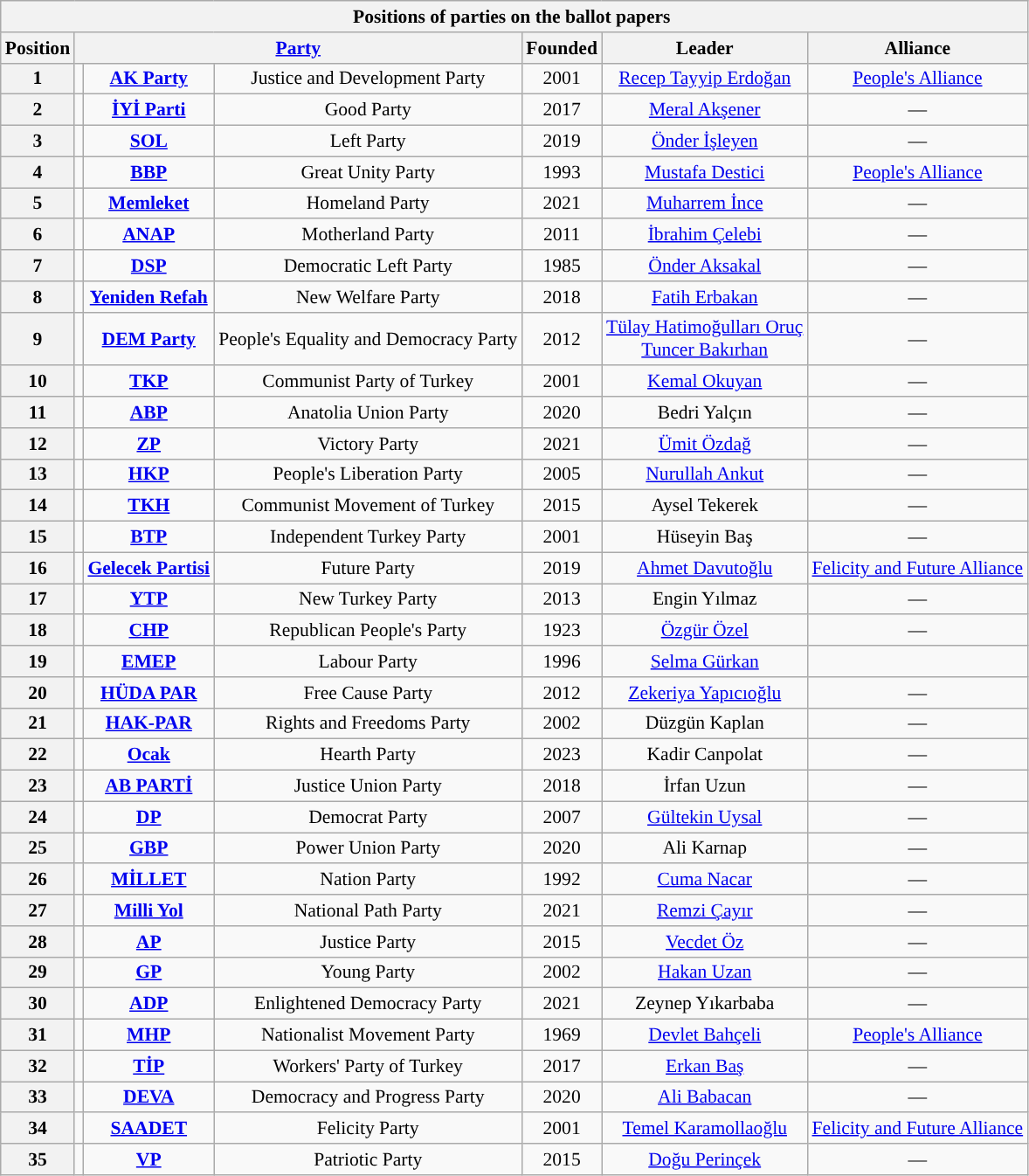<table class="wikitable sortable mw-collapsible unsortable" style="text-align:center; font-size:90%">
<tr>
<th colspan="7"><strong>Positions of parties on the ballot papers</strong> </th>
</tr>
<tr>
<th colspan="1">Position</th>
<th colspan="3" style="width:1px"><a href='#'>Party</a></th>
<th>Founded</th>
<th>Leader</th>
<th>Alliance</th>
</tr>
<tr>
<th colspan="1">1</th>
<td style="background:"></td>
<td><strong><a href='#'>AK Party</a></strong></td>
<td>Justice and Development Party</td>
<td>2001</td>
<td><a href='#'>Recep Tayyip Erdoğan</a></td>
<td><a href='#'>People's Alliance</a></td>
</tr>
<tr>
<th>2</th>
<td style="background:"></td>
<td><strong><a href='#'>İYİ Parti</a></strong></td>
<td>Good Party</td>
<td>2017</td>
<td><a href='#'>Meral Akşener</a></td>
<td>—</td>
</tr>
<tr>
<th>3</th>
<td style="background:"></td>
<td><strong><a href='#'>SOL</a></strong></td>
<td>Left Party</td>
<td>2019</td>
<td><a href='#'>Önder İşleyen</a></td>
<td>—</td>
</tr>
<tr>
<th colspan="1">4</th>
<td style="background:"></td>
<td><strong><a href='#'>BBP</a></strong></td>
<td>Great Unity Party</td>
<td>1993</td>
<td><a href='#'>Mustafa Destici</a></td>
<td><a href='#'>People's Alliance</a></td>
</tr>
<tr>
<th>5</th>
<td style="background:"></td>
<td><strong><a href='#'>Memleket</a></strong></td>
<td>Homeland Party</td>
<td>2021</td>
<td><a href='#'>Muharrem İnce</a></td>
<td>—</td>
</tr>
<tr>
<th colspan="1">6</th>
<td style="background:"></td>
<td><strong><a href='#'>ANAP</a></strong></td>
<td>Motherland Party</td>
<td>2011</td>
<td><a href='#'>İbrahim Çelebi</a></td>
<td>—</td>
</tr>
<tr>
<th colspan="1">7</th>
<td style="background:"></td>
<td><strong><a href='#'>DSP</a></strong></td>
<td>Democratic Left Party</td>
<td>1985</td>
<td><a href='#'>Önder Aksakal</a></td>
<td>—</td>
</tr>
<tr>
<th>8</th>
<td style="background:"></td>
<td><strong><a href='#'>Yeniden Refah</a></strong></td>
<td>New Welfare Party</td>
<td>2018</td>
<td><a href='#'>Fatih Erbakan</a></td>
<td>—</td>
</tr>
<tr>
<th>9</th>
<td style="background:"></td>
<td><strong><a href='#'>DEM Party</a></strong></td>
<td>People's Equality and Democracy Party</td>
<td>2012</td>
<td><a href='#'>Tülay Hatimoğulları Oruç</a><br><a href='#'>Tuncer Bakırhan</a></td>
<td>—</td>
</tr>
<tr>
<th>10</th>
<td style="background:"></td>
<td><strong><a href='#'>TKP</a></strong></td>
<td>Communist Party of Turkey</td>
<td>2001</td>
<td><a href='#'>Kemal Okuyan</a></td>
<td>—</td>
</tr>
<tr>
<th>11</th>
<td style="background:"></td>
<td><strong><a href='#'>ABP</a></strong></td>
<td>Anatolia Union Party</td>
<td>2020</td>
<td>Bedri Yalçın</td>
<td>—</td>
</tr>
<tr>
<th>12</th>
<td style="background:"></td>
<td><a href='#'><strong>ZP</strong></a></td>
<td>Victory Party</td>
<td>2021</td>
<td><a href='#'>Ümit Özdağ</a></td>
<td>—</td>
</tr>
<tr>
<th>13</th>
<td style="background:"></td>
<td><strong><a href='#'>HKP</a></strong></td>
<td>People's Liberation Party</td>
<td>2005</td>
<td><a href='#'>Nurullah Ankut</a></td>
<td>—</td>
</tr>
<tr>
<th>14</th>
<td style="background:"></td>
<td><strong><a href='#'>TKH</a></strong></td>
<td>Communist Movement of Turkey</td>
<td>2015</td>
<td>Aysel Tekerek</td>
<td>—</td>
</tr>
<tr>
<th colspan="1">15</th>
<td style="background:"></td>
<td><strong><a href='#'>BTP</a></strong></td>
<td>Independent Turkey Party</td>
<td>2001</td>
<td>Hüseyin Baş</td>
<td>—</td>
</tr>
<tr>
<th colspan="1">16</th>
<td style="background:"></td>
<td><strong><a href='#'>Gelecek Partisi</a></strong></td>
<td>Future Party</td>
<td>2019</td>
<td><a href='#'>Ahmet Davutoğlu</a></td>
<td><a href='#'>Felicity and Future Alliance</a></td>
</tr>
<tr>
<th>17</th>
<td style="background:"></td>
<td><strong><a href='#'>YTP</a></strong></td>
<td>New Turkey Party</td>
<td>2013</td>
<td>Engin Yılmaz</td>
<td>—</td>
</tr>
<tr>
<th>18</th>
<td style="background:"></td>
<td><strong><a href='#'>CHP</a></strong></td>
<td>Republican People's Party</td>
<td>1923</td>
<td><a href='#'>Özgür Özel</a></td>
<td>—</td>
</tr>
<tr>
<th colspan="1">19</th>
<td style="background:"></td>
<td><strong><a href='#'>EMEP</a></strong></td>
<td>Labour Party</td>
<td>1996</td>
<td><a href='#'>Selma Gürkan</a></td>
<td></td>
</tr>
<tr>
<th>20</th>
<td style="background:"></td>
<td><strong><a href='#'>HÜDA PAR</a></strong></td>
<td>Free Cause Party</td>
<td>2012</td>
<td><a href='#'>Zekeriya Yapıcıoğlu</a></td>
<td>—</td>
</tr>
<tr>
<th>21</th>
<td style="background:"></td>
<td><strong><a href='#'>HAK-PAR</a></strong></td>
<td>Rights and Freedoms Party</td>
<td>2002</td>
<td>Düzgün Kaplan</td>
<td>—</td>
</tr>
<tr>
<th>22</th>
<td style="background:"></td>
<td><strong><a href='#'>Ocak</a></strong></td>
<td>Hearth Party</td>
<td>2023</td>
<td>Kadir Canpolat</td>
<td>—</td>
</tr>
<tr>
<th colspan="1">23</th>
<td style="background:"></td>
<td><strong><a href='#'>AB PARTİ</a></strong></td>
<td>Justice Union Party</td>
<td>2018</td>
<td>İrfan Uzun</td>
<td>—</td>
</tr>
<tr>
<th colspan="1">24</th>
<td style="background:"></td>
<td><strong><a href='#'>DP</a></strong></td>
<td>Democrat Party</td>
<td>2007</td>
<td><a href='#'>Gültekin Uysal</a></td>
<td>—</td>
</tr>
<tr>
<th>25</th>
<td style="background:"></td>
<td><strong><a href='#'>GBP</a></strong></td>
<td>Power Union Party</td>
<td>2020</td>
<td>Ali Karnap</td>
<td>—</td>
</tr>
<tr>
<th>26</th>
<td style="background:"></td>
<td><strong><a href='#'>MİLLET</a></strong></td>
<td>Nation Party</td>
<td>1992</td>
<td><a href='#'>Cuma Nacar</a></td>
<td>—</td>
</tr>
<tr>
<th>27</th>
<td style="background:"></td>
<td><strong><a href='#'>Milli Yol</a></strong></td>
<td>National Path Party</td>
<td>2021</td>
<td><a href='#'>Remzi Çayır</a></td>
<td>—</td>
</tr>
<tr>
<th colspan="1">28</th>
<td style="background:"></td>
<td><strong><a href='#'>AP</a></strong></td>
<td>Justice Party</td>
<td>2015</td>
<td><a href='#'>Vecdet Öz</a></td>
<td>—</td>
</tr>
<tr>
<th colspan="1">29</th>
<td style="background:"></td>
<td><strong><a href='#'>GP</a></strong></td>
<td>Young Party</td>
<td>2002</td>
<td><a href='#'>Hakan Uzan</a></td>
<td>—</td>
</tr>
<tr>
<th>30</th>
<td style="background:"></td>
<td><strong><a href='#'>ADP</a></strong></td>
<td>Enlightened Democracy Party</td>
<td>2021</td>
<td>Zeynep Yıkarbaba</td>
<td>—</td>
</tr>
<tr>
<th>31</th>
<td style="background:"></td>
<td><strong><a href='#'>MHP</a></strong></td>
<td>Nationalist Movement Party</td>
<td>1969</td>
<td><a href='#'>Devlet Bahçeli</a></td>
<td><a href='#'>People's Alliance</a></td>
</tr>
<tr>
<th>32</th>
<td style="background:"></td>
<td><strong><a href='#'>TİP</a></strong></td>
<td>Workers' Party of Turkey</td>
<td>2017</td>
<td><a href='#'>Erkan Baş</a></td>
<td>—</td>
</tr>
<tr>
<th colspan="1">33</th>
<td style="background:"></td>
<td><strong><a href='#'>DEVA</a></strong></td>
<td>Democracy and Progress Party</td>
<td>2020</td>
<td><a href='#'>Ali Babacan</a></td>
<td>—</td>
</tr>
<tr>
<th>34</th>
<td style="background:"></td>
<td><strong><a href='#'>SAADET</a></strong></td>
<td>Felicity Party</td>
<td>2001</td>
<td><a href='#'>Temel Karamollaoğlu</a></td>
<td><a href='#'>Felicity and Future Alliance</a></td>
</tr>
<tr>
<th>35</th>
<td style="background:"></td>
<td><strong><a href='#'>VP</a></strong></td>
<td>Patriotic Party</td>
<td>2015</td>
<td><a href='#'>Doğu Perinçek</a></td>
<td>—</td>
</tr>
</table>
